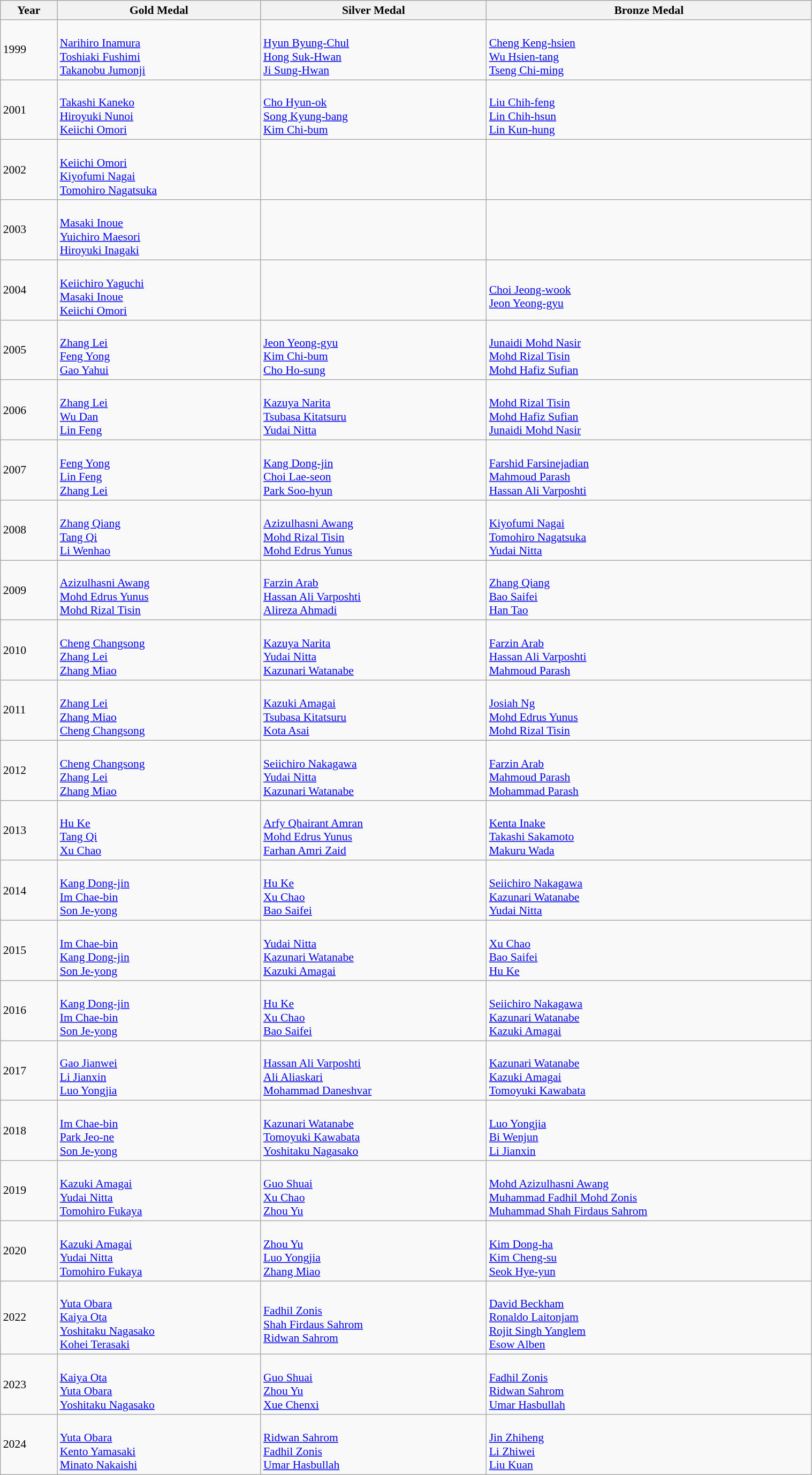<table class=wikitable style="font-size:90%" width="80%">
<tr style="background:#ccccff;">
<th>Year</th>
<th> <strong>Gold Medal</strong></th>
<th> <strong>Silver Medal</strong></th>
<th> <strong>Bronze Medal</strong></th>
</tr>
<tr>
<td>1999</td>
<td><br><a href='#'>Narihiro Inamura</a><br><a href='#'>Toshiaki Fushimi</a><br><a href='#'>Takanobu Jumonji</a></td>
<td><br><a href='#'>Hyun Byung-Chul</a><br><a href='#'>Hong Suk-Hwan</a><br><a href='#'>Ji Sung-Hwan</a></td>
<td><br><a href='#'>Cheng Keng-hsien</a><br><a href='#'>Wu Hsien-tang</a><br><a href='#'>Tseng Chi-ming</a></td>
</tr>
<tr>
<td>2001</td>
<td><br><a href='#'>Takashi Kaneko</a><br><a href='#'>Hiroyuki Nunoi</a><br><a href='#'>Keiichi Omori</a></td>
<td><br><a href='#'>Cho Hyun-ok</a><br><a href='#'>Song Kyung-bang</a><br><a href='#'>Kim Chi-bum</a></td>
<td><br><a href='#'>Liu Chih-feng</a><br><a href='#'>Lin Chih-hsun</a><br><a href='#'>Lin Kun-hung</a></td>
</tr>
<tr>
<td>2002</td>
<td><br><a href='#'>Keiichi Omori</a><br><a href='#'>Kiyofumi Nagai</a><br><a href='#'>Tomohiro Nagatsuka</a></td>
<td></td>
<td></td>
</tr>
<tr>
<td>2003</td>
<td><br><a href='#'>Masaki Inoue</a><br><a href='#'>Yuichiro Maesori</a><br><a href='#'>Hiroyuki Inagaki</a></td>
<td></td>
<td></td>
</tr>
<tr>
<td>2004</td>
<td><br><a href='#'>Keiichiro Yaguchi</a><br><a href='#'>Masaki Inoue</a><br><a href='#'>Keiichi Omori</a></td>
<td></td>
<td><br><a href='#'>Choi Jeong-wook</a><br><a href='#'>Jeon Yeong-gyu</a></td>
</tr>
<tr>
<td>2005</td>
<td><br><a href='#'>Zhang Lei</a><br><a href='#'>Feng Yong</a><br><a href='#'>Gao Yahui</a></td>
<td><br><a href='#'>Jeon Yeong-gyu</a><br><a href='#'>Kim Chi-bum</a><br><a href='#'>Cho Ho-sung</a></td>
<td><br><a href='#'>Junaidi Mohd Nasir</a><br><a href='#'>Mohd Rizal Tisin</a><br><a href='#'>Mohd Hafiz Sufian</a></td>
</tr>
<tr>
<td>2006</td>
<td><br><a href='#'>Zhang Lei</a><br><a href='#'>Wu Dan</a><br><a href='#'>Lin Feng</a></td>
<td><br><a href='#'>Kazuya Narita</a><br><a href='#'>Tsubasa Kitatsuru</a><br><a href='#'>Yudai Nitta</a></td>
<td><br><a href='#'>Mohd Rizal Tisin</a><br><a href='#'>Mohd Hafiz Sufian</a><br><a href='#'>Junaidi Mohd Nasir</a></td>
</tr>
<tr>
<td>2007</td>
<td><br><a href='#'>Feng Yong</a><br><a href='#'>Lin Feng</a><br><a href='#'>Zhang Lei</a></td>
<td><br><a href='#'>Kang Dong-jin</a><br><a href='#'>Choi Lae-seon</a><br><a href='#'>Park Soo-hyun</a></td>
<td><br><a href='#'>Farshid Farsinejadian</a><br><a href='#'>Mahmoud Parash</a><br><a href='#'>Hassan Ali Varposhti</a></td>
</tr>
<tr>
<td>2008</td>
<td><br><a href='#'>Zhang Qiang</a><br><a href='#'>Tang Qi</a><br><a href='#'>Li Wenhao</a></td>
<td><br><a href='#'>Azizulhasni Awang</a><br><a href='#'>Mohd Rizal Tisin</a><br><a href='#'>Mohd Edrus Yunus</a></td>
<td><br><a href='#'>Kiyofumi Nagai</a><br><a href='#'>Tomohiro Nagatsuka</a><br><a href='#'>Yudai Nitta</a></td>
</tr>
<tr>
<td>2009</td>
<td><br><a href='#'>Azizulhasni Awang</a><br><a href='#'>Mohd Edrus Yunus</a><br><a href='#'>Mohd Rizal Tisin</a></td>
<td><br><a href='#'>Farzin Arab</a><br><a href='#'>Hassan Ali Varposhti</a><br><a href='#'>Alireza Ahmadi</a></td>
<td><br><a href='#'>Zhang Qiang</a><br><a href='#'>Bao Saifei</a><br><a href='#'>Han Tao</a></td>
</tr>
<tr>
<td>2010</td>
<td><br><a href='#'>Cheng Changsong</a><br><a href='#'>Zhang Lei</a><br><a href='#'>Zhang Miao</a></td>
<td><br><a href='#'>Kazuya Narita</a><br><a href='#'>Yudai Nitta</a><br><a href='#'>Kazunari Watanabe</a></td>
<td><br><a href='#'>Farzin Arab</a><br><a href='#'>Hassan Ali Varposhti</a><br><a href='#'>Mahmoud Parash</a></td>
</tr>
<tr>
<td>2011</td>
<td><br><a href='#'>Zhang Lei</a><br><a href='#'>Zhang Miao</a><br><a href='#'>Cheng Changsong</a></td>
<td><br><a href='#'>Kazuki Amagai</a><br><a href='#'>Tsubasa Kitatsuru</a><br><a href='#'>Kota Asai</a></td>
<td><br><a href='#'>Josiah Ng</a><br><a href='#'>Mohd Edrus Yunus</a><br><a href='#'>Mohd Rizal Tisin</a></td>
</tr>
<tr>
<td>2012</td>
<td><br><a href='#'>Cheng Changsong</a><br><a href='#'>Zhang Lei</a><br><a href='#'>Zhang Miao</a></td>
<td><br><a href='#'>Seiichiro Nakagawa</a><br><a href='#'>Yudai Nitta</a><br><a href='#'>Kazunari Watanabe</a></td>
<td><br><a href='#'>Farzin Arab</a><br><a href='#'>Mahmoud Parash</a><br><a href='#'>Mohammad Parash</a></td>
</tr>
<tr>
<td>2013</td>
<td><br><a href='#'>Hu Ke</a><br><a href='#'>Tang Qi</a><br><a href='#'>Xu Chao</a></td>
<td><br><a href='#'>Arfy Qhairant Amran</a><br><a href='#'>Mohd Edrus Yunus</a><br><a href='#'>Farhan Amri Zaid</a></td>
<td><br><a href='#'>Kenta Inake</a><br><a href='#'>Takashi Sakamoto</a><br><a href='#'>Makuru Wada</a></td>
</tr>
<tr>
<td>2014</td>
<td><br><a href='#'>Kang Dong-jin</a><br><a href='#'>Im Chae-bin</a><br><a href='#'>Son Je-yong</a></td>
<td><br><a href='#'>Hu Ke</a><br><a href='#'>Xu Chao</a><br><a href='#'>Bao Saifei</a></td>
<td><br><a href='#'>Seiichiro Nakagawa</a><br><a href='#'>Kazunari Watanabe</a><br><a href='#'>Yudai Nitta</a></td>
</tr>
<tr>
<td>2015</td>
<td><br><a href='#'>Im Chae-bin</a><br><a href='#'>Kang Dong-jin</a><br><a href='#'>Son Je-yong</a></td>
<td><br><a href='#'>Yudai Nitta</a><br><a href='#'>Kazunari Watanabe</a><br><a href='#'>Kazuki Amagai</a></td>
<td><br><a href='#'>Xu Chao</a><br><a href='#'>Bao Saifei</a><br><a href='#'>Hu Ke</a></td>
</tr>
<tr>
<td>2016</td>
<td><br><a href='#'>Kang Dong-jin</a><br><a href='#'>Im Chae-bin</a><br><a href='#'>Son Je-yong</a></td>
<td><br><a href='#'>Hu Ke</a><br><a href='#'>Xu Chao</a><br><a href='#'>Bao Saifei</a></td>
<td><br><a href='#'>Seiichiro Nakagawa</a><br><a href='#'>Kazunari Watanabe</a><br><a href='#'>Kazuki Amagai</a></td>
</tr>
<tr>
<td>2017</td>
<td><br><a href='#'>Gao Jianwei</a><br><a href='#'>Li Jianxin</a><br><a href='#'>Luo Yongjia</a></td>
<td><br><a href='#'>Hassan Ali Varposhti</a><br><a href='#'>Ali Aliaskari</a><br><a href='#'>Mohammad Daneshvar</a></td>
<td><br><a href='#'>Kazunari Watanabe</a><br><a href='#'>Kazuki Amagai</a><br><a href='#'>Tomoyuki Kawabata</a></td>
</tr>
<tr>
<td>2018</td>
<td><br><a href='#'>Im Chae-bin</a><br><a href='#'>Park Jeo-ne</a><br><a href='#'>Son Je-yong</a></td>
<td><br><a href='#'>Kazunari Watanabe</a><br><a href='#'>Tomoyuki Kawabata</a><br><a href='#'>Yoshitaku Nagasako</a></td>
<td><br><a href='#'>Luo Yongjia</a><br><a href='#'>Bi Wenjun</a><br><a href='#'>Li Jianxin</a></td>
</tr>
<tr>
<td>2019</td>
<td><br><a href='#'>Kazuki Amagai</a><br><a href='#'>Yudai Nitta</a><br><a href='#'>Tomohiro Fukaya</a></td>
<td><br><a href='#'>Guo Shuai</a><br><a href='#'>Xu Chao</a><br><a href='#'>Zhou Yu</a></td>
<td><br><a href='#'>Mohd Azizulhasni Awang</a><br><a href='#'>Muhammad Fadhil Mohd Zonis</a><br><a href='#'>Muhammad Shah Firdaus Sahrom</a></td>
</tr>
<tr>
<td>2020</td>
<td><br><a href='#'>Kazuki Amagai</a><br><a href='#'>Yudai Nitta</a><br><a href='#'>Tomohiro Fukaya</a></td>
<td><br><a href='#'>Zhou Yu</a><br><a href='#'>Luo Yongjia</a><br><a href='#'>Zhang Miao</a></td>
<td><br><a href='#'>Kim Dong-ha</a><br><a href='#'>Kim Cheng-su</a><br><a href='#'>Seok Hye-yun</a></td>
</tr>
<tr>
<td>2022</td>
<td><br><a href='#'>Yuta Obara</a><br><a href='#'>Kaiya Ota</a><br><a href='#'>Yoshitaku Nagasako</a><br><a href='#'>Kohei Terasaki</a></td>
<td><br><a href='#'>Fadhil Zonis</a><br><a href='#'>Shah Firdaus Sahrom</a><br><a href='#'>Ridwan Sahrom</a></td>
<td><br><a href='#'>David Beckham</a><br><a href='#'>Ronaldo Laitonjam</a><br><a href='#'>Rojit Singh Yanglem</a><br><a href='#'>Esow Alben</a></td>
</tr>
<tr>
<td>2023</td>
<td><br><a href='#'>Kaiya Ota</a><br><a href='#'>Yuta Obara</a><br><a href='#'>Yoshitaku Nagasako</a></td>
<td><br><a href='#'>Guo Shuai</a><br><a href='#'>Zhou Yu</a><br><a href='#'>Xue Chenxi</a></td>
<td><br><a href='#'>Fadhil Zonis</a><br><a href='#'>Ridwan Sahrom</a><br><a href='#'>Umar Hasbullah</a></td>
</tr>
<tr>
<td>2024</td>
<td><br><a href='#'>Yuta Obara</a><br><a href='#'>Kento Yamasaki</a><br><a href='#'>Minato Nakaishi</a></td>
<td><br><a href='#'>Ridwan Sahrom</a><br><a href='#'>Fadhil Zonis</a><br><a href='#'>Umar Hasbullah</a></td>
<td><br><a href='#'>Jin Zhiheng</a><br><a href='#'>Li Zhiwei</a><br><a href='#'>Liu Kuan</a></td>
</tr>
</table>
